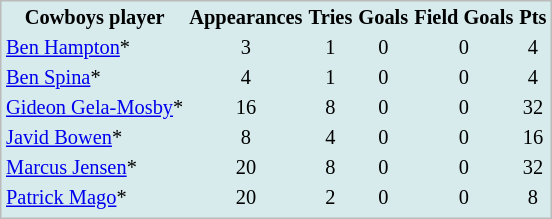<table cellpadding=1 style="border:1px solid #BBB; background-color:#d7ebed; font-size:85%;">
<tr>
<th>Cowboys player</th>
<th>Appearances</th>
<th>Tries</th>
<th>Goals</th>
<th>Field Goals</th>
<th>Pts</th>
</tr>
<tr ---->
<td> <a href='#'>Ben Hampton</a>*</td>
<td align="center">3</td>
<td align="center">1</td>
<td align="center">0</td>
<td align="center">0</td>
<td align="center">4</td>
</tr>
<tr ---->
<td> <a href='#'>Ben Spina</a>*</td>
<td align="center">4</td>
<td align="center">1</td>
<td align="center">0</td>
<td align="center">0</td>
<td align="center">4</td>
</tr>
<tr ---->
<td> <a href='#'>Gideon Gela-Mosby</a>*</td>
<td align="center">16</td>
<td align="center">8</td>
<td align="center">0</td>
<td align="center">0</td>
<td align="center">32</td>
</tr>
<tr ---->
<td> <a href='#'>Javid Bowen</a>*</td>
<td align="center">8</td>
<td align="center">4</td>
<td align="center">0</td>
<td align="center">0</td>
<td align="center">16</td>
</tr>
<tr ---->
<td> <a href='#'>Marcus Jensen</a>*</td>
<td align="center">20</td>
<td align="center">8</td>
<td align="center">0</td>
<td align="center">0</td>
<td align="center">32</td>
</tr>
<tr ---->
<td> <a href='#'>Patrick Mago</a>*</td>
<td align="center">20</td>
<td align="center">2</td>
<td align="center">0</td>
<td align="center">0</td>
<td align="center">8</td>
</tr>
<tr ---->
</tr>
</table>
